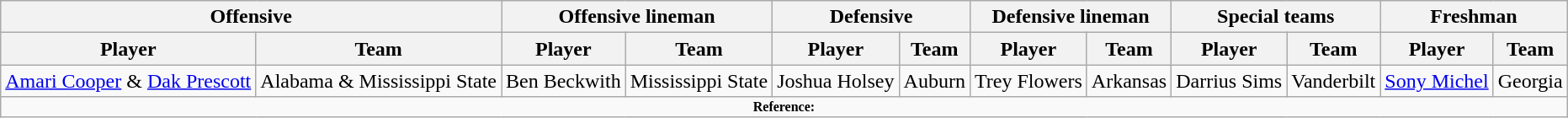<table class="wikitable" border="1">
<tr>
<th colspan="2">Offensive</th>
<th colspan="2">Offensive lineman</th>
<th colspan="2">Defensive</th>
<th colspan="2">Defensive lineman</th>
<th colspan="2">Special teams</th>
<th colspan="2">Freshman</th>
</tr>
<tr>
<th>Player</th>
<th>Team</th>
<th>Player</th>
<th>Team</th>
<th>Player</th>
<th>Team</th>
<th>Player</th>
<th>Team</th>
<th>Player</th>
<th>Team</th>
<th>Player</th>
<th>Team</th>
</tr>
<tr>
<td><a href='#'>Amari Cooper</a> & <a href='#'>Dak Prescott</a></td>
<td>Alabama & Mississippi State</td>
<td>Ben Beckwith</td>
<td>Mississippi State</td>
<td>Joshua Holsey</td>
<td>Auburn</td>
<td>Trey Flowers</td>
<td>Arkansas</td>
<td>Darrius Sims</td>
<td>Vanderbilt</td>
<td><a href='#'>Sony Michel</a></td>
<td>Georgia</td>
</tr>
<tr>
<td colspan="12" style="font-size: 8pt" align="center"><strong>Reference:</strong></td>
</tr>
</table>
